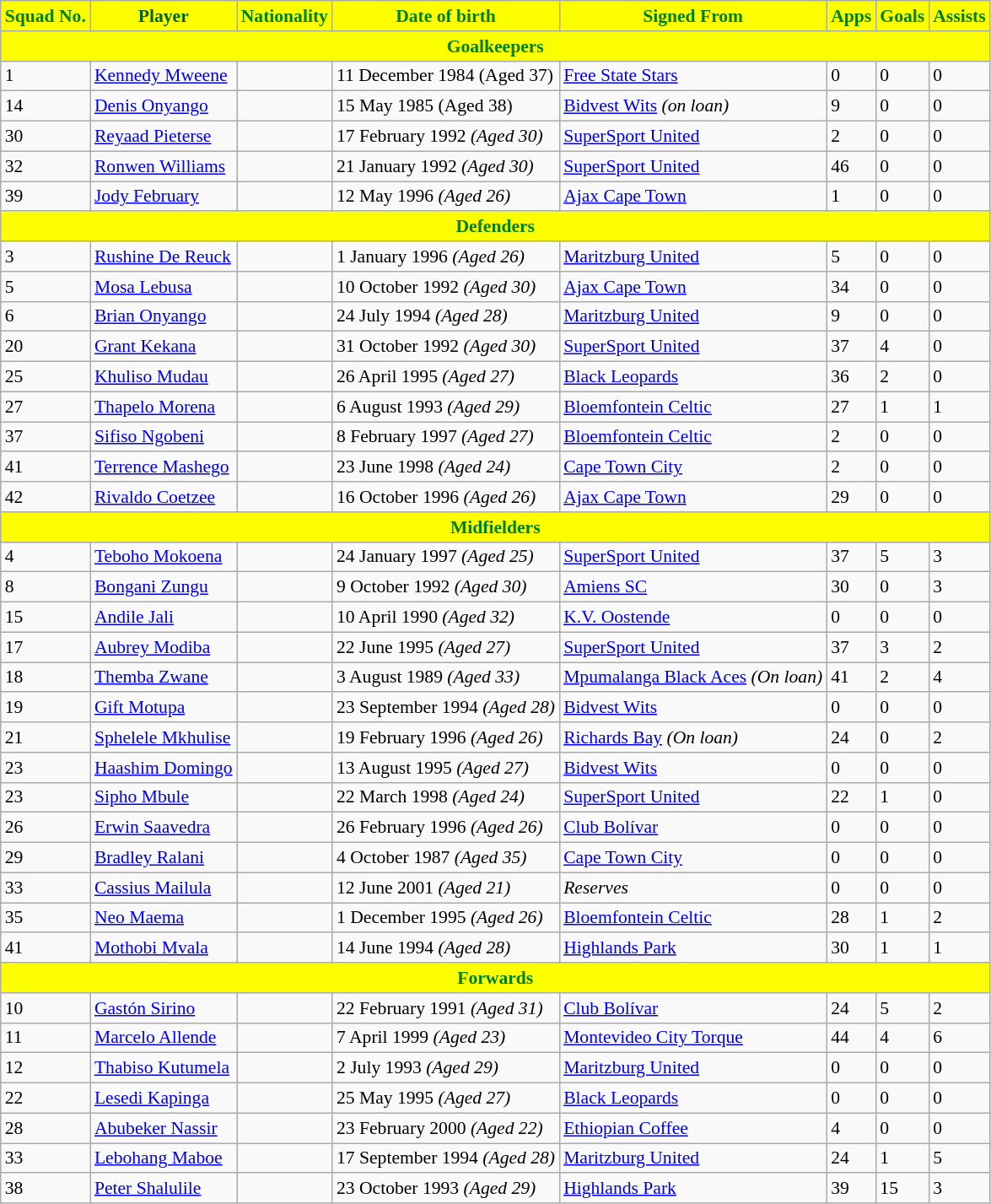<table class="wikitable" style="text-align:left; font-size:90%">
<tr>
<th style="background:#FDFF00; color:green; text-align:center;">Squad No.</th>
<th style="background:#FDFF00; color:darkgreen; text-align:center;">Player</th>
<th style="background:#FDFF00; color:green; text-align :centre;">Nationality</th>
<th style="background:#FDFF00; color:green; text-align:center;">Date of birth</th>
<th style="background:#FDFF00; color:green; text-align:centre;">Signed From</th>
<th style="background:#FDFF00; color:green; text-align:centre;">Apps</th>
<th style="background:#FDFF00; color:green; text-align:center;">Goals</th>
<th style="background:#FDFF00; color:green; text-align:center;">Assists</th>
</tr>
<tr>
<th colspan="9" style="background:#FDFF00; color:green; text-align:center;">Goalkeepers</th>
</tr>
<tr>
<td>1</td>
<td><a href='#'>Kennedy Mweene</a></td>
<td></td>
<td>11 December 1984 (Aged 37)</td>
<td> <a href='#'>Free State Stars</a></td>
<td>0</td>
<td>0</td>
<td>0</td>
</tr>
<tr>
<td>14</td>
<td><a href='#'>Denis Onyango</a></td>
<td></td>
<td>15 May 1985 (Aged 38)</td>
<td> <a href='#'>Bidvest Wits</a> <em>(on loan)</em></td>
<td>9</td>
<td>0</td>
<td>0</td>
</tr>
<tr>
<td>30</td>
<td><a href='#'>Reyaad Pieterse</a></td>
<td></td>
<td>17 February 1992 <em>(Aged 30)</em></td>
<td> <a href='#'>SuperSport United</a></td>
<td>2</td>
<td>0</td>
<td>0</td>
</tr>
<tr>
<td>32</td>
<td><a href='#'>Ronwen Williams</a></td>
<td></td>
<td>21 January 1992 <em>(Aged 30)</em></td>
<td> <a href='#'>SuperSport United</a></td>
<td>46</td>
<td>0</td>
<td>0</td>
</tr>
<tr>
<td>39</td>
<td><a href='#'>Jody February</a></td>
<td></td>
<td>12 May 1996 <em>(Aged 26)</em></td>
<td> <a href='#'>Ajax Cape Town</a></td>
<td>1</td>
<td>0</td>
<td>0</td>
</tr>
<tr>
<th colspan="9" style="background:#FDFF00 ;color:green; text-align:center;">Defenders</th>
</tr>
<tr>
<td>3</td>
<td><a href='#'>Rushine De Reuck</a></td>
<td></td>
<td>1 January 1996 <em>(Aged 26)</em></td>
<td> <a href='#'>Maritzburg United</a></td>
<td>5</td>
<td>0</td>
<td>0</td>
</tr>
<tr>
<td>5</td>
<td><a href='#'>Mosa Lebusa</a></td>
<td></td>
<td>10 October 1992 <em>(Aged 30)</em></td>
<td> <a href='#'>Ajax Cape Town</a></td>
<td>34</td>
<td>0</td>
<td>0</td>
</tr>
<tr>
<td>6</td>
<td><a href='#'>Brian Onyango</a></td>
<td></td>
<td>24 July 1994 <em>(Aged 28)</em></td>
<td> <a href='#'>Maritzburg United</a></td>
<td>9</td>
<td>0</td>
<td>0</td>
</tr>
<tr>
<td>20</td>
<td><a href='#'>Grant Kekana</a></td>
<td></td>
<td>31 October 1992 <em>(Aged 30)</em></td>
<td> <a href='#'>SuperSport United</a></td>
<td>37</td>
<td>4</td>
<td>0</td>
</tr>
<tr>
<td>25</td>
<td><a href='#'>Khuliso Mudau</a></td>
<td></td>
<td>26 April 1995 <em>(Aged 27)</em></td>
<td> <a href='#'>Black Leopards</a></td>
<td>36</td>
<td>2</td>
<td>0</td>
</tr>
<tr>
<td>27</td>
<td><a href='#'>Thapelo Morena</a></td>
<td></td>
<td>6 August 1993 <em>(Aged 29)</em></td>
<td> <a href='#'>Bloemfontein Celtic</a></td>
<td>27</td>
<td>1</td>
<td>1</td>
</tr>
<tr>
<td>37</td>
<td><a href='#'>Sifiso Ngobeni</a></td>
<td></td>
<td>8 February 1997 <em>(Aged 27)</em></td>
<td> <a href='#'>Bloemfontein Celtic</a></td>
<td>2</td>
<td>0</td>
<td>0</td>
</tr>
<tr>
<td>41</td>
<td><a href='#'>Terrence Mashego</a></td>
<td></td>
<td>23 June 1998 <em>(Aged 24)</em></td>
<td> <a href='#'>Cape Town City</a></td>
<td>2</td>
<td>0</td>
<td>0</td>
</tr>
<tr>
<td>42</td>
<td><a href='#'>Rivaldo Coetzee</a></td>
<td></td>
<td>16 October 1996 <em>(Aged 26)</em></td>
<td> <a href='#'>Ajax Cape Town</a></td>
<td>29</td>
<td>0</td>
<td>0</td>
</tr>
<tr>
<th colspan="9" style="background:#FDFF00 ;color:green;" "text-align:center;">Midfielders</th>
</tr>
<tr>
<td>4</td>
<td><a href='#'>Teboho Mokoena</a></td>
<td></td>
<td>24 January 1997 <em>(Aged 25)</em></td>
<td> <a href='#'>SuperSport United</a></td>
<td>37</td>
<td>5</td>
<td>3</td>
</tr>
<tr>
<td>8</td>
<td><a href='#'>Bongani Zungu</a></td>
<td></td>
<td>9 October 1992 <em>(Aged 30)</em></td>
<td> <a href='#'>Amiens SC</a></td>
<td>30</td>
<td>0</td>
<td>3</td>
</tr>
<tr>
<td>15</td>
<td><a href='#'>Andile Jali</a></td>
<td></td>
<td>10 April 1990 <em>(Aged 32)</em></td>
<td> <a href='#'>K.V. Oostende</a></td>
<td>0</td>
<td>0</td>
<td>0</td>
</tr>
<tr>
<td>17</td>
<td><a href='#'>Aubrey Modiba</a></td>
<td></td>
<td>22 June 1995 <em>(Aged 27)</em></td>
<td> <a href='#'>SuperSport United</a></td>
<td>37</td>
<td>3</td>
<td>2</td>
</tr>
<tr>
<td>18</td>
<td><a href='#'>Themba Zwane</a></td>
<td></td>
<td>3 August 1989 <em>(Aged 33)</em></td>
<td> <a href='#'>Mpumalanga Black Aces</a> <em>(On loan)</em></td>
<td>41</td>
<td>2</td>
<td>4</td>
</tr>
<tr>
<td>19</td>
<td><a href='#'>Gift Motupa</a></td>
<td></td>
<td>23 September 1994 <em>(Aged 28)</em></td>
<td> <a href='#'>Bidvest Wits</a></td>
<td>0</td>
<td>0</td>
<td>0</td>
</tr>
<tr>
<td>21</td>
<td><a href='#'>Sphelele Mkhulise</a></td>
<td></td>
<td>19 February 1996 <em>(Aged 26)</em></td>
<td> <a href='#'>Richards Bay</a> <em>(On loan)</em></td>
<td>24</td>
<td>0</td>
<td>2</td>
</tr>
<tr>
<td>23</td>
<td><a href='#'>Haashim Domingo</a></td>
<td></td>
<td>13 August 1995 <em>(Aged 27)</em></td>
<td> <a href='#'>Bidvest Wits</a></td>
<td>0</td>
<td>0</td>
<td>0</td>
</tr>
<tr>
<td>23</td>
<td><a href='#'>Sipho Mbule</a></td>
<td></td>
<td>22 March 1998 <em>(Aged 24)</em></td>
<td> <a href='#'>SuperSport United</a></td>
<td>22</td>
<td>1</td>
<td>0</td>
</tr>
<tr>
<td>26</td>
<td><a href='#'>Erwin Saavedra</a></td>
<td></td>
<td>26 February 1996 <em>(Aged 26)</em></td>
<td> <a href='#'>Club Bolívar</a></td>
<td>0</td>
<td>0</td>
<td>0</td>
</tr>
<tr>
<td>29</td>
<td><a href='#'>Bradley Ralani</a></td>
<td></td>
<td>4 October 1987 <em>(Aged 35)</em></td>
<td> <a href='#'>Cape Town City</a></td>
<td>0</td>
<td>0</td>
<td>0</td>
</tr>
<tr>
<td>33</td>
<td><a href='#'>Cassius Mailula</a></td>
<td></td>
<td>12 June 2001 <em>(Aged 21)</em></td>
<td><em>Reserves</em></td>
<td>0</td>
<td>0</td>
<td>0</td>
</tr>
<tr>
<td>35</td>
<td><a href='#'>Neo Maema</a></td>
<td></td>
<td>1 December 1995 <em>(Aged 26)</em></td>
<td> <a href='#'>Bloemfontein Celtic</a></td>
<td>28</td>
<td>1</td>
<td>2</td>
</tr>
<tr>
<td>41</td>
<td><a href='#'>Mothobi Mvala</a></td>
<td></td>
<td>14 June 1994 <em>(Aged 28)</em></td>
<td> <a href='#'>Highlands Park</a></td>
<td>30</td>
<td>1</td>
<td>1</td>
</tr>
<tr>
<th colspan="9" style="background:#FDFF00 ;color:green;" "text-align:center;">Forwards</th>
</tr>
<tr>
<td>10</td>
<td><a href='#'>Gastón Sirino</a></td>
<td></td>
<td>22 February 1991 <em>(Aged 31)</em></td>
<td> <a href='#'>Club Bolívar</a></td>
<td>24</td>
<td>5</td>
<td>2</td>
</tr>
<tr>
<td>11</td>
<td><a href='#'>Marcelo Allende</a></td>
<td></td>
<td>7 April 1999 <em>(Aged 23)</em></td>
<td> <a href='#'>Montevideo City Torque</a></td>
<td>44</td>
<td>4</td>
<td>6</td>
</tr>
<tr>
<td>12</td>
<td><a href='#'>Thabiso Kutumela</a></td>
<td></td>
<td>2 July 1993 <em>(Aged 29)</em></td>
<td> <a href='#'>Maritzburg United</a></td>
<td>0</td>
<td>0</td>
<td>0</td>
</tr>
<tr>
<td>22</td>
<td><a href='#'>Lesedi Kapinga</a></td>
<td></td>
<td>25 May 1995 <em>(Aged 27)</em></td>
<td> <a href='#'>Black Leopards</a></td>
<td>0</td>
<td>0</td>
<td>0</td>
</tr>
<tr>
<td>28</td>
<td><a href='#'>Abubeker Nassir</a></td>
<td></td>
<td>23 February 2000 <em>(Aged 22)</em></td>
<td> <a href='#'>Ethiopian Coffee</a></td>
<td>4</td>
<td>0</td>
<td>0</td>
</tr>
<tr>
<td>33</td>
<td><a href='#'>Lebohang Maboe</a></td>
<td></td>
<td>17 September 1994 <em>(Aged 28)</em></td>
<td> <a href='#'>Maritzburg United</a></td>
<td>24</td>
<td>1</td>
<td>5</td>
</tr>
<tr>
<td>38</td>
<td><a href='#'>Peter Shalulile</a></td>
<td></td>
<td>23 October 1993 <em>(Aged 29)</em></td>
<td> <a href='#'>Highlands Park</a></td>
<td>39</td>
<td>15</td>
<td>3</td>
</tr>
</table>
